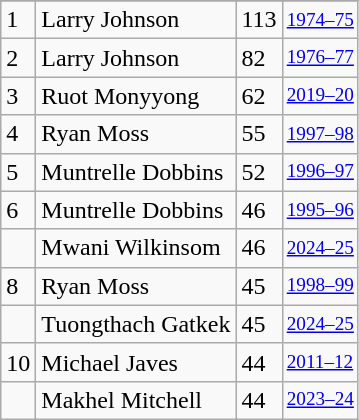<table class="wikitable">
<tr>
</tr>
<tr>
<td>1</td>
<td>Larry Johnson</td>
<td>113</td>
<td style="font-size:80%;"><a href='#'>1974–75</a></td>
</tr>
<tr>
<td>2</td>
<td>Larry Johnson</td>
<td>82</td>
<td style="font-size:80%;"><a href='#'>1976–77</a></td>
</tr>
<tr>
<td>3</td>
<td>Ruot Monyyong</td>
<td>62</td>
<td style="font-size:80%;"><a href='#'>2019–20</a></td>
</tr>
<tr>
<td>4</td>
<td>Ryan Moss</td>
<td>55</td>
<td style="font-size:80%;"><a href='#'>1997–98</a></td>
</tr>
<tr>
<td>5</td>
<td>Muntrelle Dobbins</td>
<td>52</td>
<td style="font-size:80%;"><a href='#'>1996–97</a></td>
</tr>
<tr>
<td>6</td>
<td>Muntrelle Dobbins</td>
<td>46</td>
<td style="font-size:80%;"><a href='#'>1995–96</a></td>
</tr>
<tr>
<td></td>
<td>Mwani Wilkinsom</td>
<td>46</td>
<td style="font-size:80%;"><a href='#'>2024–25</a></td>
</tr>
<tr>
<td>8</td>
<td>Ryan Moss</td>
<td>45</td>
<td style="font-size:80%;"><a href='#'>1998–99</a></td>
</tr>
<tr>
<td></td>
<td>Tuongthach Gatkek</td>
<td>45</td>
<td style="font-size:80%;"><a href='#'>2024–25</a></td>
</tr>
<tr>
<td>10</td>
<td>Michael Javes</td>
<td>44</td>
<td style="font-size:80%;"><a href='#'>2011–12</a></td>
</tr>
<tr>
<td></td>
<td>Makhel Mitchell</td>
<td>44</td>
<td style="font-size:80%;"><a href='#'>2023–24</a></td>
</tr>
</table>
